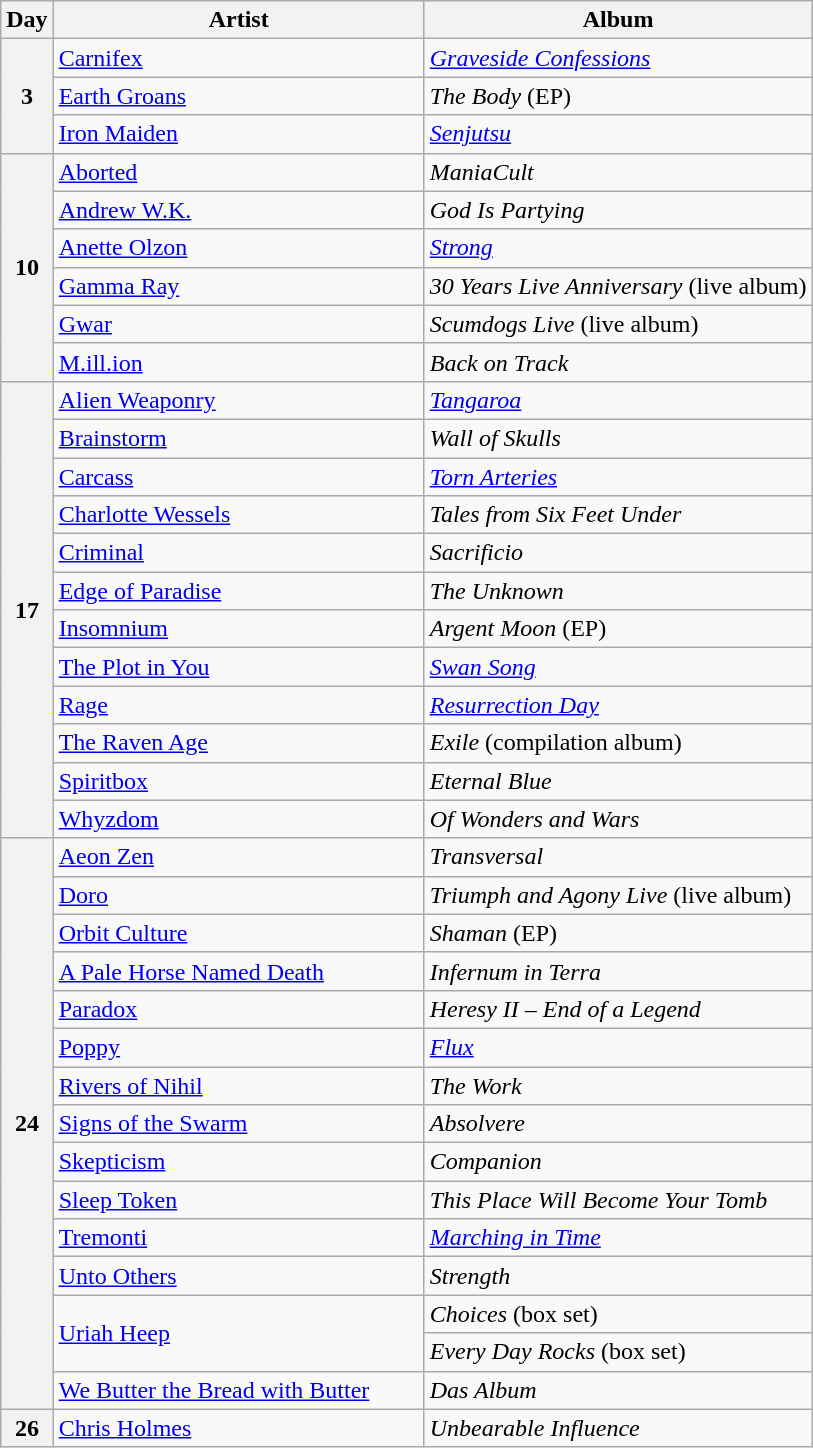<table class="wikitable" id="table_September">
<tr>
<th scope="col">Day</th>
<th scope="col" style="width:15em;">Artist</th>
<th scope="col">Album</th>
</tr>
<tr>
<th scope="row" rowspan="3">3</th>
<td><a href='#'>Carnifex</a></td>
<td><em><a href='#'>Graveside Confessions</a></em></td>
</tr>
<tr>
<td><a href='#'>Earth Groans</a></td>
<td><em>The Body</em> (EP)</td>
</tr>
<tr>
<td><a href='#'>Iron Maiden</a></td>
<td><em><a href='#'>Senjutsu</a></em></td>
</tr>
<tr>
<th scope="row" rowspan="6">10</th>
<td><a href='#'>Aborted</a></td>
<td><em>ManiaCult</em></td>
</tr>
<tr>
<td><a href='#'>Andrew W.K.</a></td>
<td><em>God Is Partying</em></td>
</tr>
<tr>
<td><a href='#'>Anette Olzon</a></td>
<td><em><a href='#'>Strong</a></em></td>
</tr>
<tr>
<td><a href='#'>Gamma Ray</a></td>
<td><em>30 Years Live Anniversary</em> (live album)</td>
</tr>
<tr>
<td><a href='#'>Gwar</a></td>
<td><em>Scumdogs Live</em> (live album)</td>
</tr>
<tr>
<td><a href='#'>M.ill.ion</a></td>
<td><em>Back on Track</em></td>
</tr>
<tr>
<th scope="row" rowspan="12">17</th>
<td><a href='#'>Alien Weaponry</a></td>
<td><em><a href='#'>Tangaroa</a></em></td>
</tr>
<tr>
<td><a href='#'>Brainstorm</a></td>
<td><em>Wall of Skulls</em></td>
</tr>
<tr>
<td><a href='#'>Carcass</a></td>
<td><em><a href='#'>Torn Arteries</a></em></td>
</tr>
<tr>
<td><a href='#'>Charlotte Wessels</a></td>
<td><em>Tales from Six Feet Under</em></td>
</tr>
<tr>
<td><a href='#'>Criminal</a></td>
<td><em>Sacrificio</em></td>
</tr>
<tr>
<td><a href='#'>Edge of Paradise</a></td>
<td><em>The Unknown</em></td>
</tr>
<tr>
<td><a href='#'>Insomnium</a></td>
<td><em>Argent Moon</em> (EP)</td>
</tr>
<tr>
<td><a href='#'>The Plot in You</a></td>
<td><em><a href='#'>Swan Song</a></em></td>
</tr>
<tr>
<td><a href='#'>Rage</a></td>
<td><em><a href='#'>Resurrection Day</a></em></td>
</tr>
<tr>
<td><a href='#'>The Raven Age</a></td>
<td><em>Exile</em> (compilation album)</td>
</tr>
<tr>
<td><a href='#'>Spiritbox</a></td>
<td><em>Eternal Blue</em></td>
</tr>
<tr>
<td><a href='#'>Whyzdom</a></td>
<td><em>Of Wonders and Wars</em></td>
</tr>
<tr>
<th scope="row" rowspan="15">24</th>
<td><a href='#'>Aeon Zen</a></td>
<td><em>Transversal</em></td>
</tr>
<tr>
<td><a href='#'>Doro</a></td>
<td><em>Triumph and Agony Live</em> (live album)</td>
</tr>
<tr>
<td><a href='#'>Orbit Culture</a></td>
<td><em>Shaman</em> (EP)</td>
</tr>
<tr>
<td><a href='#'>A Pale Horse Named Death</a></td>
<td><em>Infernum in Terra</em></td>
</tr>
<tr>
<td><a href='#'>Paradox</a></td>
<td><em>Heresy II – End of a Legend</em></td>
</tr>
<tr>
<td><a href='#'>Poppy</a></td>
<td><em><a href='#'>Flux</a></em></td>
</tr>
<tr>
<td><a href='#'>Rivers of Nihil</a></td>
<td><em>The Work</em></td>
</tr>
<tr>
<td><a href='#'>Signs of the Swarm</a></td>
<td><em>Absolvere</em></td>
</tr>
<tr>
<td><a href='#'>Skepticism</a></td>
<td><em>Companion</em></td>
</tr>
<tr>
<td><a href='#'>Sleep Token</a></td>
<td><em>This Place Will Become Your Tomb</em></td>
</tr>
<tr>
<td><a href='#'>Tremonti</a></td>
<td><em><a href='#'>Marching in Time</a></em></td>
</tr>
<tr>
<td><a href='#'>Unto Others</a></td>
<td><em>Strength</em></td>
</tr>
<tr>
<td rowspan="2"><a href='#'>Uriah Heep</a></td>
<td><em>Choices</em> (box set)</td>
</tr>
<tr>
<td><em>Every Day Rocks</em> (box set)</td>
</tr>
<tr>
<td><a href='#'>We Butter the Bread with Butter</a></td>
<td><em>Das Album</em></td>
</tr>
<tr>
<th scope="row">26</th>
<td><a href='#'>Chris Holmes</a></td>
<td><em>Unbearable Influence</em></td>
</tr>
</table>
